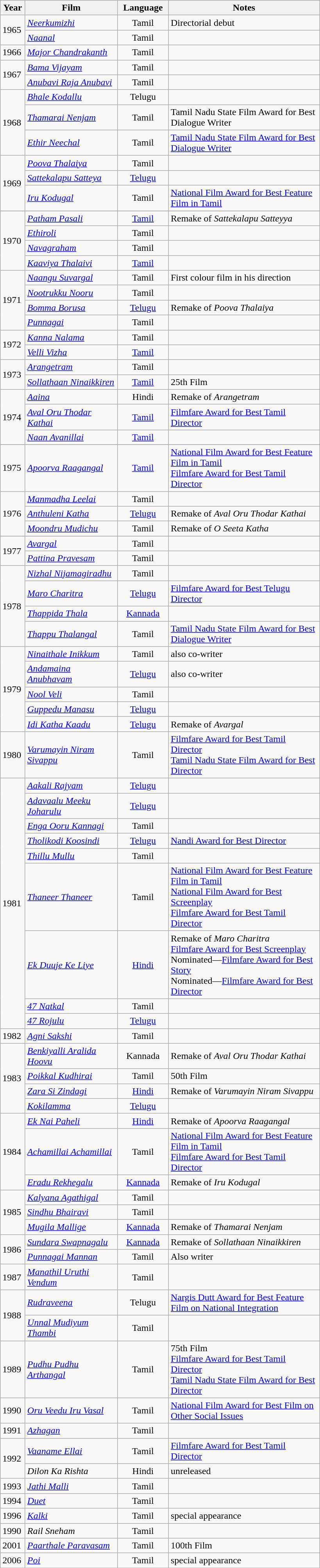<table class="wikitable sortable">
<tr>
<th style="width:35px;">Year</th>
<th style="width:150px;">Film</th>
<th style="text-align:center; width:80px;">Language</th>
<th style="text-align:center; width:250px;" class="unsortable">Notes</th>
</tr>
<tr>
<td rowspan=2>1965</td>
<td><em><a href='#'>Neerkumizhi</a></em></td>
<td style="text-align:center;">Tamil</td>
<td>Directorial debut</td>
</tr>
<tr>
<td><em><a href='#'>Naanal</a></em></td>
<td style="text-align:center;">Tamil</td>
<td></td>
</tr>
<tr>
<td rowspan=1>1966</td>
<td><em><a href='#'>Major Chandrakanth</a></em></td>
<td style="text-align:center;">Tamil</td>
<td></td>
</tr>
<tr>
<td rowspan=2>1967</td>
<td><em><a href='#'>Bama Vijayam</a></em></td>
<td style="text-align:center;">Tamil</td>
<td></td>
</tr>
<tr>
<td><em><a href='#'>Anubavi Raja Anubavi</a></em></td>
<td style="text-align:center;">Tamil</td>
<td></td>
</tr>
<tr>
<td rowspan=3>1968</td>
<td><em><a href='#'>Bhale Kodallu</a></em></td>
<td style="text-align:center;">Telugu</td>
<td></td>
</tr>
<tr>
<td><em><a href='#'>Thamarai Nenjam</a></em></td>
<td style="text-align:center;">Tamil</td>
<td>Tamil Nadu State Film Award for Best Dialogue Writer</td>
</tr>
<tr>
<td><em><a href='#'>Ethir Neechal</a></em></td>
<td style="text-align:center;">Tamil</td>
<td><a href='#'>Tamil Nadu State Film Award for Best Dialogue Writer</a></td>
</tr>
<tr>
<td rowspan=3>1969</td>
<td><em><a href='#'>Poova Thalaiya</a></em></td>
<td style="text-align:center;">Tamil</td>
<td></td>
</tr>
<tr>
<td><em><a href='#'>Sattekalapu Satteya</a></em></td>
<td style="text-align:center;"><a href='#'>Telugu</a></td>
<td></td>
</tr>
<tr>
<td><em><a href='#'>Iru Kodugal</a></em></td>
<td style="text-align:center;">Tamil</td>
<td><a href='#'>National Film Award for Best Feature Film in Tamil</a></td>
</tr>
<tr>
</tr>
<tr>
<td rowspan=4>1970</td>
<td><em><a href='#'>Patham Pasali</a></em></td>
<td style="text-align:center;"><a href='#'>Tamil</a></td>
<td>Remake of <em>Sattekalapu Satteyya</em></td>
</tr>
<tr>
<td><em><a href='#'>Ethiroli</a></em></td>
<td style="text-align:center;">Tamil</td>
<td></td>
</tr>
<tr>
<td><em><a href='#'>Navagraham</a></em></td>
<td style="text-align:center;">Tamil</td>
<td></td>
</tr>
<tr>
<td><em><a href='#'>Kaaviya Thalaivi</a></em></td>
<td style="text-align:center;"><a href='#'>Tamil</a></td>
<td></td>
</tr>
<tr>
<td rowspan=4>1971</td>
<td><em><a href='#'>Naangu Suvargal</a></em></td>
<td style="text-align:center;">Tamil</td>
<td>First colour film in his direction</td>
</tr>
<tr>
<td><em><a href='#'>Nootrukku Nooru</a></em></td>
<td style="text-align:center;">Tamil</td>
<td></td>
</tr>
<tr>
<td><em><a href='#'>Bomma Borusa</a></em></td>
<td style="text-align:center;"><a href='#'>Telugu</a></td>
<td>Remake of <em>Poova Thalaiya</em></td>
</tr>
<tr>
<td><em><a href='#'>Punnagai</a></em></td>
<td style="text-align:center;">Tamil</td>
<td></td>
</tr>
<tr>
<td rowspan=2>1972</td>
<td><em><a href='#'>Kanna Nalama</a></em></td>
<td style="text-align:center;">Tamil</td>
<td></td>
</tr>
<tr>
<td><em><a href='#'>Velli Vizha</a></em></td>
<td style="text-align:center;"><a href='#'>Tamil</a></td>
<td></td>
</tr>
<tr>
<td rowspan=2>1973</td>
<td><em><a href='#'>Arangetram</a></em></td>
<td style="text-align:center;">Tamil</td>
<td></td>
</tr>
<tr>
<td><em><a href='#'>Sollathaan Ninaikkiren</a></em></td>
<td style="text-align:center;"><a href='#'>Tamil</a></td>
<td>25th Film</td>
</tr>
<tr>
<td rowspan=3>1974</td>
<td><em><a href='#'>Aaina</a></em></td>
<td style="text-align:center;">Hindi</td>
<td>Remake of <em>Arangetram</em></td>
</tr>
<tr>
<td><em><a href='#'>Aval Oru Thodar Kathai</a></em></td>
<td style="text-align:center;"><a href='#'>Tamil</a></td>
<td><a href='#'>Filmfare Award for Best Tamil Director</a></td>
</tr>
<tr>
<td><em><a href='#'>Naan Avanillai</a></em></td>
<td style="text-align:center;"><a href='#'>Tamil</a></td>
<td></td>
</tr>
<tr>
</tr>
<tr>
<td>1975</td>
<td><em><a href='#'>Apoorva Raagangal</a></em></td>
<td style="text-align:center;"><a href='#'>Tamil</a></td>
<td><a href='#'>National Film Award for Best Feature Film in Tamil</a><br><a href='#'>Filmfare Award for Best Tamil Director</a></td>
</tr>
<tr>
<td rowspan=3>1976</td>
<td><em><a href='#'>Manmadha Leelai</a></em></td>
<td style="text-align:center;">Tamil</td>
<td></td>
</tr>
<tr>
<td><em><a href='#'>Anthuleni Katha</a></em></td>
<td style="text-align:center;"><a href='#'>Telugu</a></td>
<td>Remake of <em>Aval Oru Thodar Kathai</em></td>
</tr>
<tr>
<td><em><a href='#'>Moondru Mudichu</a></em></td>
<td style="text-align:center;">Tamil</td>
<td>Remake of <em>O Seeta Katha</em></td>
</tr>
<tr>
</tr>
<tr>
<td rowspan=2>1977</td>
<td><em><a href='#'>Avargal</a></em></td>
<td style="text-align:center;">Tamil</td>
<td></td>
</tr>
<tr>
<td><em><a href='#'>Pattina Pravesam</a></em></td>
<td style="text-align:center;">Tamil</td>
<td></td>
</tr>
<tr>
<td rowspan=4>1978</td>
<td><em><a href='#'>Nizhal Nijamagiradhu</a></em></td>
<td style="text-align:center;">Tamil</td>
<td></td>
</tr>
<tr>
<td><em><a href='#'>Maro Charitra</a></em></td>
<td style="text-align:center;"><a href='#'>Telugu</a></td>
<td><a href='#'>Filmfare Award for Best Telugu Director</a></td>
</tr>
<tr>
<td><em><a href='#'>Thappida Thala</a></em></td>
<td style="text-align:center;"><a href='#'>Kannada</a></td>
<td></td>
</tr>
<tr>
<td><em><a href='#'>Thappu Thalangal</a></em></td>
<td style="text-align:center;">Tamil</td>
<td><a href='#'>Tamil Nadu State Film Award for Best Dialogue Writer</a></td>
</tr>
<tr>
<td rowspan=5>1979</td>
<td><em><a href='#'>Ninaithale Inikkum</a></em></td>
<td style="text-align:center;">Tamil</td>
<td>also co-writer</td>
</tr>
<tr>
<td><em><a href='#'>Andamaina Anubhavam</a></em></td>
<td style="text-align:center;"><a href='#'>Telugu</a></td>
<td>also co-writer</td>
</tr>
<tr>
<td><em><a href='#'>Nool Veli</a></em></td>
<td style="text-align:center;">Tamil</td>
<td></td>
</tr>
<tr>
<td><em><a href='#'>Guppedu Manasu</a></em></td>
<td style="text-align:center;"><a href='#'>Telugu</a></td>
<td></td>
</tr>
<tr>
<td><em><a href='#'>Idi Katha Kaadu</a></em></td>
<td style="text-align:center;"><a href='#'>Telugu</a></td>
<td>Remake of <em>Avargal</em></td>
</tr>
<tr>
<td>1980</td>
<td><em><a href='#'>Varumayin Niram Sivappu</a></em></td>
<td style="text-align:center;">Tamil</td>
<td><a href='#'>Filmfare Award for Best Tamil Director</a><br><a href='#'>Tamil Nadu State Film Award for Best Director</a></td>
</tr>
<tr>
<td rowspan=9>1981</td>
<td><em><a href='#'>Aakali Rajyam</a></em></td>
<td style="text-align:center;"><a href='#'>Telugu</a></td>
<td></td>
</tr>
<tr>
<td><em><a href='#'>Adavaalu Meeku Joharulu</a></em></td>
<td style="text-align:center;"><a href='#'>Telugu</a></td>
<td></td>
</tr>
<tr>
<td><em><a href='#'>Enga Ooru Kannagi</a></em></td>
<td style="text-align:center;">Tamil</td>
<td></td>
</tr>
<tr>
<td><em><a href='#'>Tholikodi Koosindi</a></em></td>
<td style="text-align:center;"><a href='#'>Telugu</a></td>
<td><a href='#'>Nandi Award for Best Director</a></td>
</tr>
<tr>
<td><em><a href='#'>Thillu Mullu</a></em></td>
<td style="text-align:center;">Tamil</td>
<td></td>
</tr>
<tr>
<td><em><a href='#'>Thaneer Thaneer</a></em></td>
<td style="text-align:center;">Tamil</td>
<td><a href='#'>National Film Award for Best Feature Film in Tamil</a><br><a href='#'>National Film Award for Best Screenplay</a><br><a href='#'>Filmfare Award for Best Tamil Director</a></td>
</tr>
<tr>
<td><em><a href='#'>Ek Duuje Ke Liye</a></em></td>
<td style="text-align:center;"><a href='#'>Hindi</a></td>
<td>Remake of <em>Maro Charitra</em><br><a href='#'>Filmfare Award for Best Screenplay</a><br>Nominated—<a href='#'>Filmfare Award for Best Story</a><br>Nominated—<a href='#'>Filmfare Award for Best Director</a></td>
</tr>
<tr>
<td><em><a href='#'>47 Natkal</a></em></td>
<td style="text-align:center;">Tamil</td>
<td></td>
</tr>
<tr>
<td><em><a href='#'>47 Rojulu</a></em></td>
<td style="text-align:center;"><a href='#'>Telugu</a></td>
<td></td>
</tr>
<tr>
<td>1982</td>
<td><em><a href='#'>Agni Sakshi</a></em></td>
<td style="text-align:center;">Tamil</td>
<td></td>
</tr>
<tr>
<td rowspan=4>1983</td>
<td><em><a href='#'>Benkiyalli Aralida Hoovu</a></em></td>
<td style="text-align:center;">Kannada</td>
<td>Remake of <em>Aval Oru Thodar Kathai</em></td>
</tr>
<tr>
<td><em><a href='#'>Poikkal Kudhirai</a></em></td>
<td style="text-align:center;">Tamil</td>
<td>50th Film</td>
</tr>
<tr>
<td><em><a href='#'>Zara Si Zindagi</a></em></td>
<td style="text-align:center;"><a href='#'>Hindi</a></td>
<td>Remake of <em>Varumayin Niram Sivappu</em></td>
</tr>
<tr>
<td><em><a href='#'>Kokilamma</a></em></td>
<td style="text-align:center;"><a href='#'>Telugu</a></td>
<td></td>
</tr>
<tr>
<td rowspan=3>1984</td>
<td><em><a href='#'>Ek Nai Paheli</a></em></td>
<td style="text-align:center;"><a href='#'>Hindi</a></td>
<td>Remake of <em>Apoorva Raagangal</em></td>
</tr>
<tr>
<td><em><a href='#'>Achamillai Achamillai</a></em></td>
<td style="text-align:center;">Tamil</td>
<td><a href='#'>National Film Award for Best Feature Film in Tamil</a><br><a href='#'>Filmfare Award for Best Tamil Director</a></td>
</tr>
<tr>
<td><em><a href='#'>Eradu Rekhegalu</a></em></td>
<td style="text-align:center;"><a href='#'>Kannada</a></td>
<td>Remake of <em>Iru Kodugal</em></td>
</tr>
<tr>
<td rowspan=3>1985</td>
<td><em><a href='#'>Kalyana Agathigal</a></em></td>
<td style="text-align:center;">Tamil</td>
<td></td>
</tr>
<tr>
<td><em><a href='#'>Sindhu Bhairavi</a></em></td>
<td style="text-align:center;">Tamil</td>
<td></td>
</tr>
<tr>
<td><em><a href='#'>Mugila Mallige</a></em></td>
<td style="text-align:center;"><a href='#'>Kannada</a></td>
<td>Remake of <em>Thamarai Nenjam</em></td>
</tr>
<tr>
<td rowspan=2>1986</td>
<td><em><a href='#'>Sundara Swapnagalu</a></em></td>
<td style="text-align:center;"><a href='#'>Kannada</a></td>
<td>Remake of <em>Sollathaan Ninaikkiren</em></td>
</tr>
<tr>
<td><em><a href='#'>Punnagai Mannan</a></em></td>
<td style="text-align:center;">Tamil</td>
<td>Also writer</td>
</tr>
<tr>
<td>1987</td>
<td><em><a href='#'>Manathil Uruthi Vendum</a></em></td>
<td style="text-align:center;">Tamil</td>
<td></td>
</tr>
<tr>
<td rowspan=2>1988</td>
<td><em><a href='#'>Rudraveena</a></em></td>
<td style="text-align:center;">Telugu</td>
<td><a href='#'>Nargis Dutt Award for Best Feature Film on National Integration</a></td>
</tr>
<tr>
<td><em><a href='#'>Unnal Mudiyum Thambi</a></em></td>
<td style="text-align:center;">Tamil</td>
<td></td>
</tr>
<tr>
<td>1989</td>
<td><em><a href='#'>Pudhu Pudhu Arthangal</a></em></td>
<td style="text-align:center;">Tamil</td>
<td>75th Film<br><a href='#'>Filmfare Award for Best Tamil Director</a><br><a href='#'>Tamil Nadu State Film Award for Best Director</a></td>
</tr>
<tr>
<td>1990</td>
<td><em><a href='#'>Oru Veedu Iru Vasal</a></em></td>
<td style="text-align:center;">Tamil</td>
<td><a href='#'>National Film Award for Best Film on Other Social Issues</a></td>
</tr>
<tr>
<td>1991</td>
<td><em><a href='#'>Azhagan</a></em></td>
<td style="text-align:center;">Tamil</td>
<td></td>
</tr>
<tr>
<td rowspan=2>1992</td>
<td><em><a href='#'>Vaaname Ellai</a></em></td>
<td style="text-align:center;">Tamil</td>
<td><a href='#'>Filmfare Award for Best Tamil Director</a></td>
</tr>
<tr>
<td><em>Dilon Ka Rishta</em></td>
<td style="text-align:center;">Hindi</td>
<td>unreleased</td>
</tr>
<tr>
<td>1993</td>
<td><em><a href='#'>Jathi Malli</a></em></td>
<td style="text-align:center;">Tamil</td>
<td></td>
</tr>
<tr>
<td>1994</td>
<td><em><a href='#'>Duet</a></em></td>
<td style="text-align:center;">Tamil</td>
<td></td>
</tr>
<tr>
<td>1996</td>
<td><em><a href='#'>Kalki</a></em></td>
<td style="text-align:center;">Tamil</td>
<td>special appearance</td>
</tr>
<tr>
<td>1990</td>
<td><em>Rail Sneham</em></td>
<td style="text-align:center;">Tamil</td>
<td></td>
</tr>
<tr>
<td>2001</td>
<td><em><a href='#'>Paarthale Paravasam</a></em></td>
<td style="text-align:center;">Tamil</td>
<td>100th Film</td>
</tr>
<tr>
<td>2006</td>
<td><em><a href='#'>Poi</a></em></td>
<td style="text-align:center;">Tamil</td>
<td>special appearance</td>
</tr>
<tr>
</tr>
</table>
